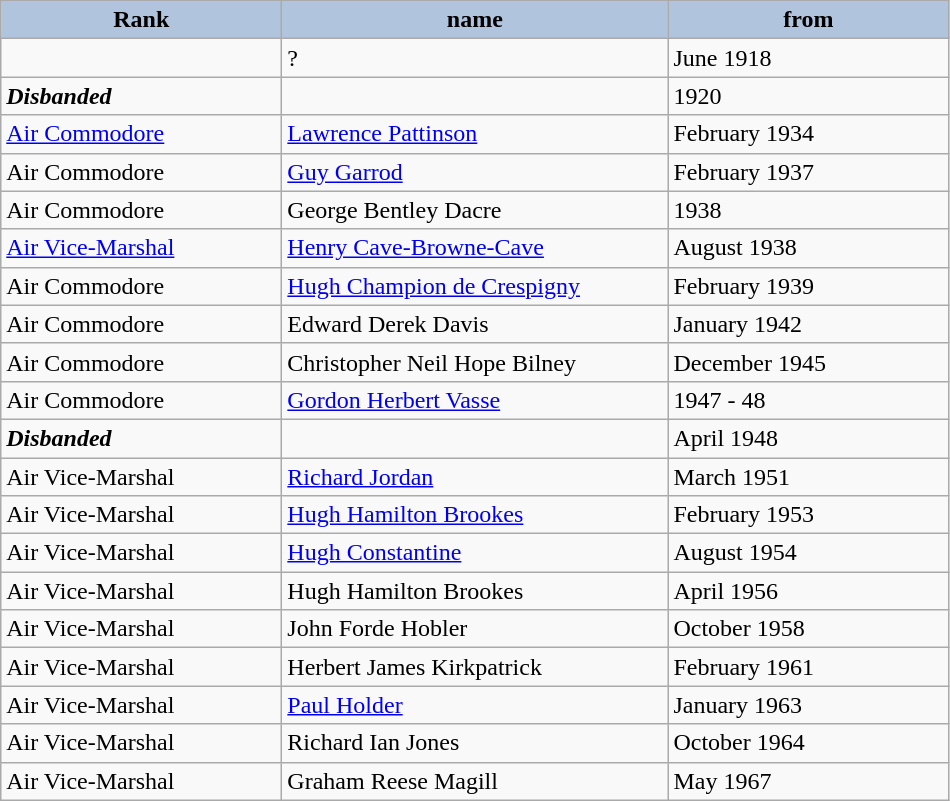<table class="wikitable sortable">
<tr style="vertical-align: top;">
<th scope="col" style="width: 180px; background:#B0C4DE;">Rank</th>
<th scope="col" style="width: 250px; background:#B0C4DE;">name</th>
<th scope="col" style="width: 180px; background:#B0C4DE;">from</th>
</tr>
<tr style="vertical-align: top;">
<td></td>
<td>?</td>
<td>June 1918</td>
</tr>
<tr style="vertical-align: top;">
<td><strong><em>Disbanded</em></strong></td>
<td></td>
<td>1920</td>
</tr>
<tr style="vertical-align: top;">
<td><a href='#'>Air Commodore</a></td>
<td><a href='#'>Lawrence Pattinson</a></td>
<td>February 1934</td>
</tr>
<tr style="vertical-align: top;">
<td>Air Commodore</td>
<td><a href='#'>Guy Garrod</a></td>
<td>February 1937</td>
</tr>
<tr style="vertical-align: top;">
<td>Air Commodore</td>
<td>George Bentley Dacre</td>
<td>1938</td>
</tr>
<tr style="vertical-align: top;">
<td><a href='#'>Air Vice-Marshal</a></td>
<td><a href='#'>Henry Cave-Browne-Cave</a></td>
<td>August 1938</td>
</tr>
<tr style="vertical-align: top;">
<td>Air Commodore</td>
<td><a href='#'>Hugh Champion de Crespigny</a></td>
<td>February 1939</td>
</tr>
<tr style="vertical-align: top;">
<td>Air Commodore</td>
<td>Edward Derek Davis</td>
<td>January 1942</td>
</tr>
<tr style="vertical-align: top;">
<td>Air Commodore</td>
<td>Christopher Neil Hope Bilney</td>
<td>December 1945</td>
</tr>
<tr style="vertical-align: top;">
<td>Air Commodore</td>
<td><a href='#'>Gordon Herbert Vasse</a></td>
<td>1947 - 48</td>
</tr>
<tr style="vertical-align: top;">
<td><strong><em>Disbanded</em></strong></td>
<td></td>
<td>April 1948</td>
</tr>
<tr style="vertical-align: top;">
<td>Air Vice-Marshal</td>
<td><a href='#'>Richard Jordan</a></td>
<td>March 1951</td>
</tr>
<tr style="vertical-align: top;">
<td>Air Vice-Marshal</td>
<td><a href='#'>Hugh Hamilton Brookes</a></td>
<td>February 1953</td>
</tr>
<tr style="vertical-align: top;">
<td>Air Vice-Marshal</td>
<td><a href='#'>Hugh Constantine</a></td>
<td>August 1954</td>
</tr>
<tr style="vertical-align: top;">
<td>Air Vice-Marshal</td>
<td>Hugh Hamilton Brookes</td>
<td>April 1956</td>
</tr>
<tr style="vertical-align: top;">
<td>Air Vice-Marshal</td>
<td>John Forde Hobler</td>
<td>October 1958</td>
</tr>
<tr style="vertical-align: top;">
<td>Air Vice-Marshal</td>
<td>Herbert James Kirkpatrick</td>
<td>February 1961</td>
</tr>
<tr style="vertical-align: top;">
<td>Air Vice-Marshal</td>
<td><a href='#'>Paul Holder</a></td>
<td>January 1963</td>
</tr>
<tr style="vertical-align: top;">
<td>Air Vice-Marshal</td>
<td>Richard Ian Jones</td>
<td>October 1964</td>
</tr>
<tr style="vertical-align: top;">
<td>Air Vice-Marshal</td>
<td>Graham Reese Magill</td>
<td>May 1967</td>
</tr>
</table>
